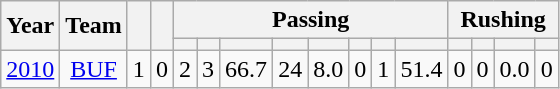<table class="wikitable" style="text-align:center">
<tr>
<th rowspan=2>Year</th>
<th rowspan=2>Team</th>
<th rowspan=2></th>
<th rowspan=2></th>
<th colspan=8>Passing</th>
<th colspan=4>Rushing</th>
</tr>
<tr>
<th></th>
<th></th>
<th></th>
<th></th>
<th></th>
<th></th>
<th></th>
<th></th>
<th></th>
<th></th>
<th></th>
<th></th>
</tr>
<tr>
<td><a href='#'>2010</a></td>
<td><a href='#'>BUF</a></td>
<td>1</td>
<td>0</td>
<td>2</td>
<td>3</td>
<td>66.7</td>
<td>24</td>
<td>8.0</td>
<td>0</td>
<td>1</td>
<td>51.4</td>
<td>0</td>
<td>0</td>
<td>0.0</td>
<td>0</td>
</tr>
</table>
